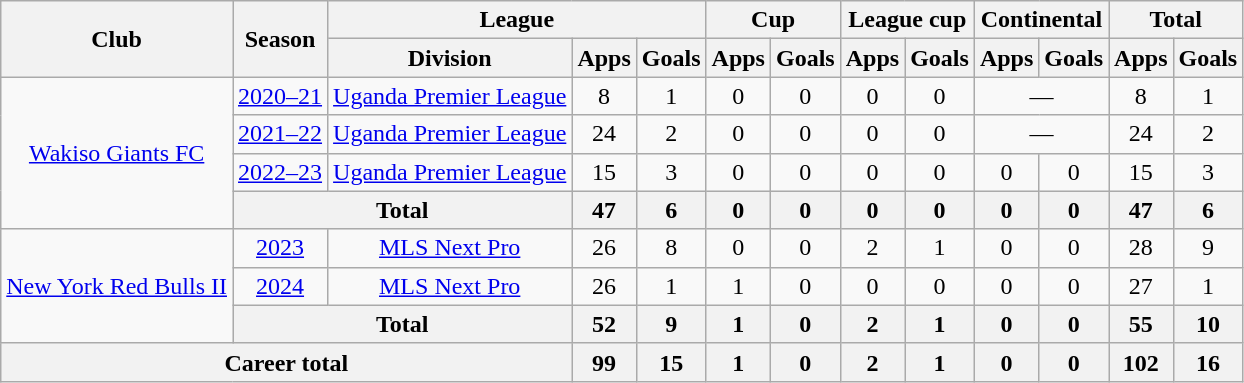<table class=wikitable style=text-align:center>
<tr>
<th rowspan=2>Club</th>
<th rowspan=2>Season</th>
<th colspan=3>League</th>
<th colspan=2>Cup</th>
<th colspan=2>League cup</th>
<th colspan=2>Continental</th>
<th colspan=2>Total</th>
</tr>
<tr>
<th>Division</th>
<th>Apps</th>
<th>Goals</th>
<th>Apps</th>
<th>Goals</th>
<th>Apps</th>
<th>Goals</th>
<th>Apps</th>
<th>Goals</th>
<th>Apps</th>
<th>Goals</th>
</tr>
<tr>
<td rowspan=4><a href='#'>Wakiso Giants FC</a></td>
<td><a href='#'>2020–21</a></td>
<td><a href='#'>Uganda Premier League</a></td>
<td>8</td>
<td>1</td>
<td>0</td>
<td>0</td>
<td>0</td>
<td>0</td>
<td colspan=2>—</td>
<td>8</td>
<td>1</td>
</tr>
<tr>
<td><a href='#'>2021–22</a></td>
<td><a href='#'>Uganda Premier League</a></td>
<td>24</td>
<td>2</td>
<td>0</td>
<td>0</td>
<td>0</td>
<td>0</td>
<td colspan=2>—</td>
<td>24</td>
<td>2</td>
</tr>
<tr>
<td><a href='#'>2022–23</a></td>
<td><a href='#'>Uganda Premier League</a></td>
<td>15</td>
<td>3</td>
<td>0</td>
<td>0</td>
<td>0</td>
<td>0</td>
<td>0</td>
<td>0</td>
<td>15</td>
<td>3</td>
</tr>
<tr>
<th colspan=2>Total</th>
<th>47</th>
<th>6</th>
<th>0</th>
<th>0</th>
<th>0</th>
<th>0</th>
<th>0</th>
<th>0</th>
<th>47</th>
<th>6</th>
</tr>
<tr>
<td rowspan=3><a href='#'>New York Red Bulls II</a></td>
<td><a href='#'>2023</a></td>
<td><a href='#'>MLS Next Pro</a></td>
<td>26</td>
<td>8</td>
<td>0</td>
<td>0</td>
<td>2</td>
<td>1</td>
<td>0</td>
<td>0</td>
<td>28</td>
<td>9</td>
</tr>
<tr>
<td><a href='#'>2024</a></td>
<td><a href='#'>MLS Next Pro</a></td>
<td>26</td>
<td>1</td>
<td>1</td>
<td>0</td>
<td>0</td>
<td>0</td>
<td>0</td>
<td>0</td>
<td>27</td>
<td>1</td>
</tr>
<tr>
<th colspan=2>Total</th>
<th>52</th>
<th>9</th>
<th>1</th>
<th>0</th>
<th>2</th>
<th>1</th>
<th>0</th>
<th>0</th>
<th>55</th>
<th>10</th>
</tr>
<tr>
<th colspan="3">Career total</th>
<th>99</th>
<th>15</th>
<th>1</th>
<th>0</th>
<th>2</th>
<th>1</th>
<th>0</th>
<th>0</th>
<th>102</th>
<th>16</th>
</tr>
</table>
